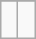<table class="wikitable">
<tr align="center">
</tr>
<tr align="center">
<td> </td>
<td> </td>
</tr>
</table>
